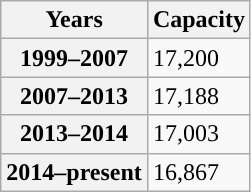<table class="wikitable">
<tr>
<th>Years</th>
<th>Capacity</th>
</tr>
<tr>
<th>1999–2007</th>
<td>17,200</td>
</tr>
<tr>
<th>2007–2013</th>
<td>17,188</td>
</tr>
<tr>
<th>2013–2014</th>
<td>17,003</td>
</tr>
<tr>
<th>2014–present</th>
<td>16,867</td>
</tr>
</table>
